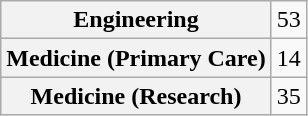<table class="wikitable floatright plainrowheaders">
<tr>
<th scope="row">Engineering</th>
<td>53</td>
</tr>
<tr>
<th scope="row">Medicine (Primary Care)</th>
<td>14</td>
</tr>
<tr>
<th scope="row">Medicine (Research)</th>
<td>35</td>
</tr>
</table>
